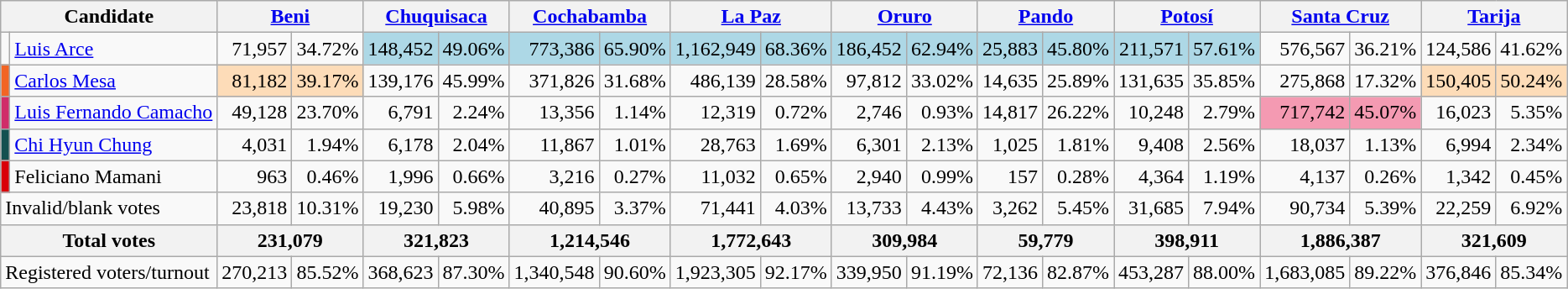<table class="wikitable sortable" style="text-align:right">
<tr>
<th colspan="2">Candidate</th>
<th colspan="2"><a href='#'>Beni</a></th>
<th colspan="2"><a href='#'>Chuquisaca</a></th>
<th colspan="2"><a href='#'>Cochabamba</a></th>
<th colspan="2"><a href='#'>La Paz</a></th>
<th colspan="2"><a href='#'>Oruro</a></th>
<th colspan="2"><a href='#'>Pando</a></th>
<th colspan="2"><a href='#'>Potosí</a></th>
<th colspan="2"><a href='#'>Santa Cruz</a></th>
<th colspan="2"><a href='#'>Tarija</a></th>
</tr>
<tr>
<td bgcolor=></td>
<td align=left><a href='#'>Luis Arce</a></td>
<td>71,957</td>
<td>34.72%</td>
<td style="background:lightblue">148,452</td>
<td style="background:lightblue">49.06%</td>
<td style="background:lightblue">773,386</td>
<td style="background:lightblue">65.90%</td>
<td style="background:lightblue">1,162,949</td>
<td style="background:lightblue">68.36%</td>
<td style="background:lightblue">186,452</td>
<td style="background:lightblue">62.94%</td>
<td style="background:lightblue">25,883</td>
<td style="background:lightblue">45.80%</td>
<td style="background:lightblue">211,571</td>
<td style="background:lightblue">57.61%</td>
<td>576,567</td>
<td>36.21%</td>
<td>124,586</td>
<td>41.62%</td>
</tr>
<tr>
<td bgcolor=#F26524></td>
<td align=left><a href='#'>Carlos Mesa</a></td>
<td style="background:#FDDCB8">81,182</td>
<td style="background:#FDDCB8">39.17%</td>
<td>139,176</td>
<td>45.99%</td>
<td>371,826</td>
<td>31.68%</td>
<td>486,139</td>
<td>28.58%</td>
<td>97,812</td>
<td>33.02%</td>
<td>14,635</td>
<td>25.89%</td>
<td>131,635</td>
<td>35.85%</td>
<td>275,868</td>
<td>17.32%</td>
<td style="background:#FDDCB8">150,405</td>
<td style="background:#FDDCB8">50.24%</td>
</tr>
<tr>
<td bgcolor=#d02d69></td>
<td align=left><a href='#'>Luis Fernando Camacho</a></td>
<td>49,128</td>
<td>23.70%</td>
<td>6,791</td>
<td>2.24%</td>
<td>13,356</td>
<td>1.14%</td>
<td>12,319</td>
<td>0.72%</td>
<td>2,746</td>
<td>0.93%</td>
<td>14,817</td>
<td>26.22%</td>
<td>10,248</td>
<td>2.79%</td>
<td style="background:#f49ab2">717,742</td>
<td style="background:#f49ab2">45.07%</td>
<td>16,023</td>
<td>5.35%</td>
</tr>
<tr>
<td bgcolor=#145050></td>
<td align=left><a href='#'>Chi Hyun Chung</a></td>
<td>4,031</td>
<td>1.94%</td>
<td>6,178</td>
<td>2.04%</td>
<td>11,867</td>
<td>1.01%</td>
<td>28,763</td>
<td>1.69%</td>
<td>6,301</td>
<td>2.13%</td>
<td>1,025</td>
<td>1.81%</td>
<td>9,408</td>
<td>2.56%</td>
<td>18,037</td>
<td>1.13%</td>
<td>6,994</td>
<td>2.34%</td>
</tr>
<tr>
<td bgcolor=#D90009></td>
<td align=left>Feliciano Mamani</td>
<td>963</td>
<td>0.46%</td>
<td>1,996</td>
<td>0.66%</td>
<td>3,216</td>
<td>0.27%</td>
<td>11,032</td>
<td>0.65%</td>
<td>2,940</td>
<td>0.99%</td>
<td>157</td>
<td>0.28%</td>
<td>4,364</td>
<td>1.19%</td>
<td>4,137</td>
<td>0.26%</td>
<td>1,342</td>
<td>0.45%</td>
</tr>
<tr>
<td colspan="2" align=left>Invalid/blank votes</td>
<td>23,818</td>
<td>10.31%</td>
<td>19,230</td>
<td>5.98%</td>
<td>40,895</td>
<td>3.37%</td>
<td>71,441</td>
<td>4.03%</td>
<td>13,733</td>
<td>4.43%</td>
<td>3,262</td>
<td>5.45%</td>
<td>31,685</td>
<td>7.94%</td>
<td>90,734</td>
<td>5.39%</td>
<td>22,259</td>
<td>6.92%</td>
</tr>
<tr>
<th colspan="2" align=left>Total votes</th>
<th colspan="2">231,079</th>
<th colspan="2">321,823</th>
<th colspan="2">1,214,546</th>
<th colspan="2">1,772,643</th>
<th colspan="2">309,984</th>
<th colspan="2">59,779</th>
<th colspan="2">398,911</th>
<th colspan="2">1,886,387</th>
<th colspan="2">321,609</th>
</tr>
<tr>
<td colspan="2" align=left>Registered voters/turnout</td>
<td>270,213</td>
<td>85.52%</td>
<td>368,623</td>
<td>87.30%</td>
<td>1,340,548</td>
<td>90.60%</td>
<td>1,923,305</td>
<td>92.17%</td>
<td>339,950</td>
<td>91.19%</td>
<td>72,136</td>
<td>82.87%</td>
<td>453,287</td>
<td>88.00%</td>
<td>1,683,085</td>
<td>89.22%</td>
<td>376,846</td>
<td>85.34%</td>
</tr>
</table>
